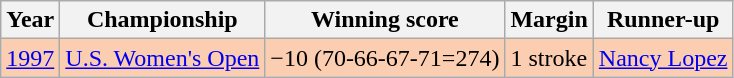<table class="wikitable">
<tr>
<th>Year</th>
<th>Championship</th>
<th>Winning score</th>
<th>Margin</th>
<th>Runner-up</th>
</tr>
<tr style="background:#FBCEB1;">
<td><a href='#'>1997</a></td>
<td><a href='#'>U.S. Women's Open</a></td>
<td>−10 (70-66-67-71=274)</td>
<td>1 stroke</td>
<td> <a href='#'>Nancy Lopez</a></td>
</tr>
</table>
